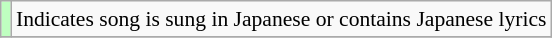<table class="wikitable" style="font-size:90%;">
<tr>
<td style="background-color:#BFFFC0"></td>
<td>Indicates song is sung in Japanese or contains Japanese lyrics</td>
</tr>
<tr>
</tr>
</table>
